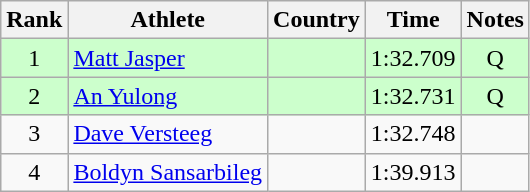<table class="wikitable" style="text-align:center">
<tr>
<th>Rank</th>
<th>Athlete</th>
<th>Country</th>
<th>Time</th>
<th>Notes</th>
</tr>
<tr bgcolor=ccffcc>
<td>1</td>
<td align=left><a href='#'>Matt Jasper</a></td>
<td align=left></td>
<td>1:32.709</td>
<td>Q</td>
</tr>
<tr bgcolor=ccffcc>
<td>2</td>
<td align=left><a href='#'>An Yulong</a></td>
<td align=left></td>
<td>1:32.731</td>
<td>Q</td>
</tr>
<tr>
<td>3</td>
<td align=left><a href='#'>Dave Versteeg</a></td>
<td align=left></td>
<td>1:32.748</td>
<td></td>
</tr>
<tr>
<td>4</td>
<td align=left><a href='#'>Boldyn Sansarbileg</a></td>
<td align=left></td>
<td>1:39.913</td>
<td></td>
</tr>
</table>
